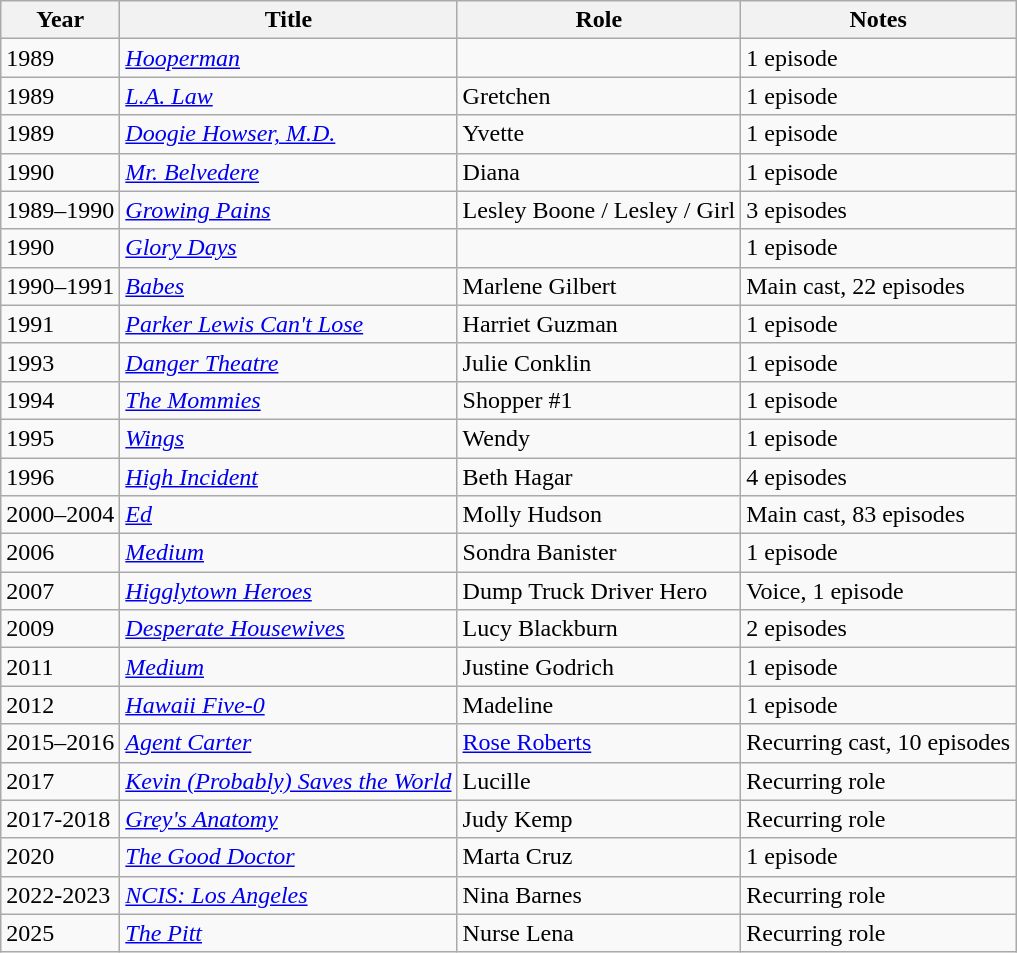<table class="wikitable sortable">
<tr>
<th>Year</th>
<th>Title</th>
<th>Role</th>
<th class="unsortable">Notes</th>
</tr>
<tr>
<td>1989</td>
<td><em><a href='#'>Hooperman</a></em></td>
<td></td>
<td>1 episode</td>
</tr>
<tr>
<td>1989</td>
<td><em><a href='#'>L.A. Law</a></em></td>
<td>Gretchen</td>
<td>1 episode</td>
</tr>
<tr>
<td>1989</td>
<td><em><a href='#'>Doogie Howser, M.D.</a></em></td>
<td>Yvette</td>
<td>1 episode</td>
</tr>
<tr>
<td>1990</td>
<td><em><a href='#'>Mr. Belvedere</a></em></td>
<td>Diana</td>
<td>1 episode</td>
</tr>
<tr>
<td>1989–1990</td>
<td><em><a href='#'>Growing Pains</a></em></td>
<td>Lesley Boone / Lesley / Girl</td>
<td>3 episodes</td>
</tr>
<tr>
<td>1990</td>
<td><em><a href='#'>Glory Days</a></em></td>
<td></td>
<td>1 episode</td>
</tr>
<tr>
<td>1990–1991</td>
<td><em><a href='#'>Babes</a></em></td>
<td>Marlene Gilbert</td>
<td>Main cast, 22 episodes</td>
</tr>
<tr>
<td>1991</td>
<td><em><a href='#'>Parker Lewis Can't Lose</a></em></td>
<td>Harriet Guzman</td>
<td>1 episode</td>
</tr>
<tr>
<td>1993</td>
<td><em><a href='#'>Danger Theatre</a></em></td>
<td>Julie Conklin</td>
<td>1 episode</td>
</tr>
<tr>
<td>1994</td>
<td><em><a href='#'>The Mommies</a></em></td>
<td>Shopper #1</td>
<td>1 episode</td>
</tr>
<tr>
<td>1995</td>
<td><em><a href='#'>Wings</a></em></td>
<td>Wendy</td>
<td>1 episode</td>
</tr>
<tr>
<td>1996</td>
<td><em><a href='#'>High Incident</a></em></td>
<td>Beth Hagar</td>
<td>4 episodes</td>
</tr>
<tr>
<td>2000–2004</td>
<td><em><a href='#'>Ed</a></em></td>
<td>Molly Hudson</td>
<td>Main cast, 83 episodes</td>
</tr>
<tr>
<td>2006</td>
<td><em><a href='#'>Medium</a></em></td>
<td>Sondra Banister</td>
<td>1 episode</td>
</tr>
<tr>
<td>2007</td>
<td><em><a href='#'>Higglytown Heroes</a></em></td>
<td>Dump Truck Driver Hero</td>
<td>Voice, 1 episode</td>
</tr>
<tr>
<td>2009</td>
<td><em><a href='#'>Desperate Housewives</a></em></td>
<td>Lucy Blackburn</td>
<td>2 episodes</td>
</tr>
<tr>
<td>2011</td>
<td><em><a href='#'>Medium</a></em></td>
<td>Justine Godrich</td>
<td>1 episode</td>
</tr>
<tr>
<td>2012</td>
<td><em><a href='#'>Hawaii Five-0</a></em></td>
<td>Madeline</td>
<td>1 episode</td>
</tr>
<tr>
<td>2015–2016</td>
<td><em><a href='#'>Agent Carter</a></em></td>
<td><a href='#'>Rose Roberts</a></td>
<td>Recurring cast, 10 episodes</td>
</tr>
<tr>
<td>2017</td>
<td><em><a href='#'>Kevin (Probably) Saves the World</a></em></td>
<td>Lucille</td>
<td>Recurring role</td>
</tr>
<tr>
<td>2017-2018</td>
<td><em><a href='#'>Grey's Anatomy</a></em></td>
<td>Judy Kemp</td>
<td>Recurring role</td>
</tr>
<tr>
<td>2020</td>
<td><em><a href='#'>The Good Doctor</a></em></td>
<td>Marta Cruz</td>
<td>1 episode</td>
</tr>
<tr>
<td>2022-2023</td>
<td><em><a href='#'>NCIS: Los Angeles</a></em></td>
<td>Nina Barnes</td>
<td>Recurring role</td>
</tr>
<tr>
<td>2025</td>
<td><em><a href='#'>The Pitt</a></em></td>
<td>Nurse Lena</td>
<td>Recurring role</td>
</tr>
</table>
